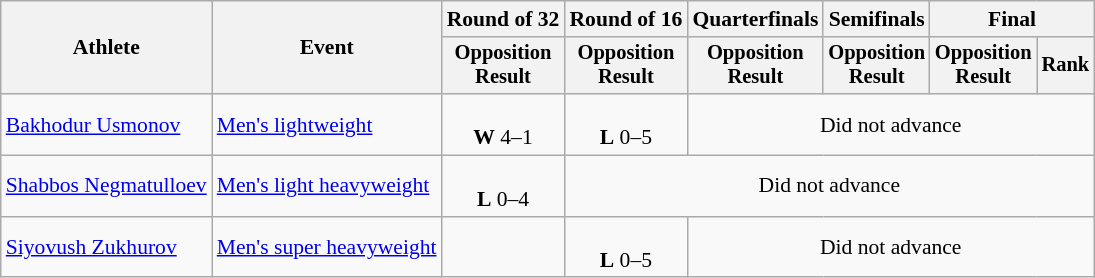<table class="wikitable" style="font-size:90%">
<tr>
<th rowspan="2">Athlete</th>
<th rowspan="2">Event</th>
<th>Round of 32</th>
<th>Round of 16</th>
<th>Quarterfinals</th>
<th>Semifinals</th>
<th colspan=2>Final</th>
</tr>
<tr style="font-size:95%">
<th>Opposition<br>Result</th>
<th>Opposition<br>Result</th>
<th>Opposition<br>Result</th>
<th>Opposition<br>Result</th>
<th>Opposition<br>Result</th>
<th>Rank</th>
</tr>
<tr align=center>
<td align=left><a href='#'>Bakhodur Usmonov</a></td>
<td align=left><a href='#'>Men's lightweight</a></td>
<td><br><strong>W</strong> 4–1</td>
<td><br><strong>L</strong> 0–5</td>
<td colspan="4">Did not advance</td>
</tr>
<tr align=center>
<td align=left><a href='#'>Shabbos Negmatulloev</a></td>
<td align=left><a href='#'>Men's light heavyweight</a></td>
<td><br><strong>L</strong> 0–4</td>
<td colspan=5>Did not advance</td>
</tr>
<tr align=center>
<td align=left><a href='#'>Siyovush Zukhurov</a></td>
<td align=left><a href='#'>Men's super heavyweight</a></td>
<td></td>
<td><br><strong>L</strong> 0–5</td>
<td colspan=4>Did not advance</td>
</tr>
</table>
